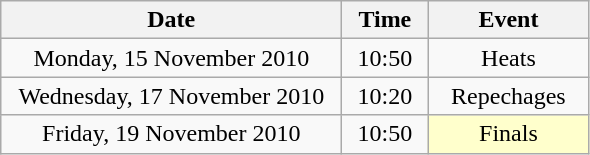<table class = "wikitable" style="text-align:center;">
<tr>
<th width=220>Date</th>
<th width=50>Time</th>
<th width=100>Event</th>
</tr>
<tr>
<td>Monday, 15 November 2010</td>
<td>10:50</td>
<td>Heats</td>
</tr>
<tr>
<td>Wednesday, 17 November 2010</td>
<td>10:20</td>
<td>Repechages</td>
</tr>
<tr>
<td>Friday, 19 November 2010</td>
<td>10:50</td>
<td bgcolor=ffffcc>Finals</td>
</tr>
</table>
